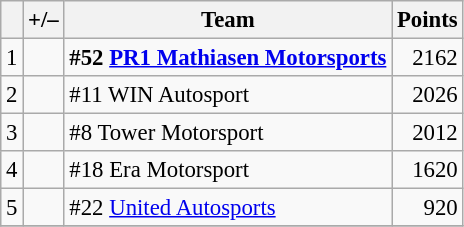<table class="wikitable" style="font-size: 95%;">
<tr>
<th scope="col"></th>
<th scope="col">+/–</th>
<th scope="col">Team</th>
<th scope="col">Points</th>
</tr>
<tr>
<td align=center>1</td>
<td align="left"></td>
<td><strong> #52 <a href='#'>PR1 Mathiasen Motorsports</a></strong></td>
<td align=right>2162</td>
</tr>
<tr>
<td align=center>2</td>
<td align="left"></td>
<td> #11 WIN Autosport</td>
<td align=right>2026</td>
</tr>
<tr>
<td align=center>3</td>
<td align="left"></td>
<td> #8 Tower Motorsport</td>
<td align=right>2012</td>
</tr>
<tr>
<td align=center>4</td>
<td align="left"></td>
<td> #18 Era Motorsport</td>
<td align=right>1620</td>
</tr>
<tr>
<td align=center>5</td>
<td align="left"></td>
<td> #22 <a href='#'>United Autosports</a></td>
<td align=right>920</td>
</tr>
<tr>
</tr>
</table>
